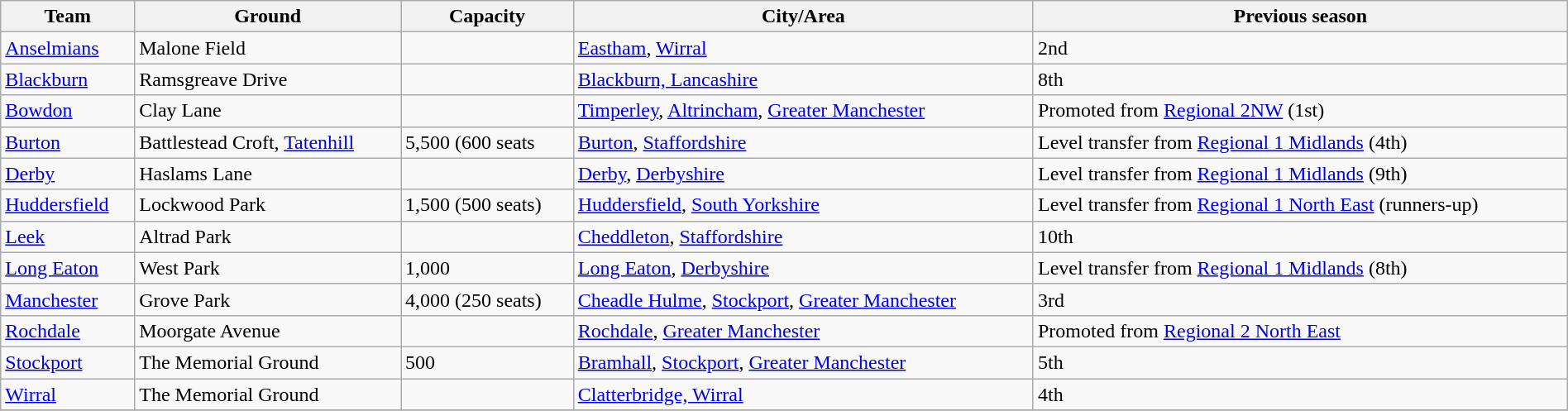<table class="wikitable sortable" width=100%>
<tr>
<th>Team</th>
<th>Ground</th>
<th>Capacity</th>
<th>City/Area</th>
<th>Previous season</th>
</tr>
<tr>
<td><a href='#'>Anselmians</a></td>
<td>Malone Field</td>
<td></td>
<td><a href='#'>Eastham</a>, <a href='#'>Wirral</a></td>
<td>2nd</td>
</tr>
<tr>
<td><a href='#'>Blackburn</a></td>
<td>Ramsgreave Drive</td>
<td></td>
<td><a href='#'>Blackburn, Lancashire</a></td>
<td>8th</td>
</tr>
<tr>
<td><a href='#'>Bowdon</a></td>
<td>Clay Lane</td>
<td></td>
<td><a href='#'>Timperley</a>, <a href='#'>Altrincham</a>, <a href='#'>Greater Manchester</a></td>
<td>Promoted from <a href='#'>Regional 2NW</a> (1st)</td>
</tr>
<tr>
<td><a href='#'>Burton</a></td>
<td>Battlestead Croft, <a href='#'>Tatenhill</a></td>
<td>5,500 (600 seats</td>
<td><a href='#'>Burton</a>, <a href='#'>Staffordshire</a></td>
<td>Level transfer from <a href='#'>Regional 1 Midlands</a> (4th)</td>
</tr>
<tr>
<td><a href='#'>Derby</a></td>
<td>Haslams Lane</td>
<td></td>
<td><a href='#'>Derby</a>, <a href='#'>Derbyshire</a></td>
<td>Level transfer from <a href='#'>Regional 1 Midlands</a> (9th)</td>
</tr>
<tr>
<td><a href='#'>Huddersfield</a></td>
<td>Lockwood Park</td>
<td>1,500 (500 seats)</td>
<td><a href='#'>Huddersfield</a>, <a href='#'>South Yorkshire</a></td>
<td>Level transfer from <a href='#'>Regional 1 North East</a> (runners-up)</td>
</tr>
<tr>
<td><a href='#'>Leek</a></td>
<td>Altrad Park</td>
<td></td>
<td><a href='#'>Cheddleton</a>, <a href='#'>Staffordshire</a></td>
<td>10th</td>
</tr>
<tr>
<td><a href='#'>Long Eaton</a></td>
<td>West Park</td>
<td>1,000</td>
<td><a href='#'>Long Eaton</a>, <a href='#'>Derbyshire</a></td>
<td>Level transfer from <a href='#'>Regional 1 Midlands</a> (8th)</td>
</tr>
<tr>
<td><a href='#'>Manchester</a></td>
<td>Grove Park</td>
<td>4,000 (250 seats)</td>
<td><a href='#'>Cheadle Hulme</a>, <a href='#'>Stockport</a>, <a href='#'>Greater Manchester</a></td>
<td>3rd</td>
</tr>
<tr>
<td><a href='#'>Rochdale</a></td>
<td>Moorgate Avenue</td>
<td></td>
<td><a href='#'>Rochdale</a>, <a href='#'>Greater Manchester</a></td>
<td>Promoted from <a href='#'>Regional 2 North East</a></td>
</tr>
<tr>
<td><a href='#'>Stockport</a></td>
<td>The Memorial Ground</td>
<td>500</td>
<td><a href='#'>Bramhall</a>, <a href='#'>Stockport</a>, <a href='#'>Greater Manchester</a></td>
<td>5th</td>
</tr>
<tr>
<td><a href='#'>Wirral</a></td>
<td>The Memorial Ground</td>
<td></td>
<td><a href='#'>Clatterbridge, Wirral</a></td>
<td>4th</td>
</tr>
<tr>
</tr>
</table>
